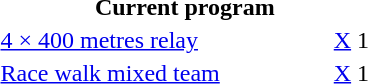<table>
<tr>
<td align=center colspan=21><strong>Current program</strong></td>
</tr>
<tr align=center>
<td align=left><a href='#'>4 × 400 metres relay</a></td>
<td></td>
<td></td>
<td></td>
<td></td>
<td></td>
<td></td>
<td></td>
<td></td>
<td></td>
<td></td>
<td></td>
<td></td>
<td></td>
<td></td>
<td></td>
<td></td>
<td></td>
<td></td>
<td><a href='#'>X</a></td>
<td>1</td>
</tr>
<tr align=center>
<td align=left><a href='#'>Race walk mixed team</a></td>
<td></td>
<td></td>
<td></td>
<td></td>
<td></td>
<td></td>
<td></td>
<td></td>
<td></td>
<td></td>
<td></td>
<td></td>
<td></td>
<td></td>
<td></td>
<td></td>
<td></td>
<td></td>
<td><a href='#'>X</a></td>
<td>1</td>
</tr>
</table>
